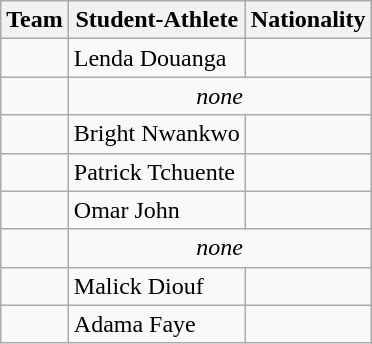<table class="wikitable">
<tr>
<th>Team</th>
<th>Student-Athlete</th>
<th>Nationality</th>
</tr>
<tr>
<td></td>
<td>Lenda Douanga</td>
<td></td>
</tr>
<tr>
<td></td>
<td align="center" colspan="2"><em>none</em></td>
</tr>
<tr>
<td></td>
<td>Bright Nwankwo</td>
<td></td>
</tr>
<tr>
<td></td>
<td>Patrick Tchuente</td>
<td></td>
</tr>
<tr>
<td></td>
<td>Omar John</td>
<td></td>
</tr>
<tr>
<td></td>
<td align="center" colspan="2"><em>none</em></td>
</tr>
<tr>
<td></td>
<td>Malick Diouf</td>
<td></td>
</tr>
<tr>
<td></td>
<td>Adama Faye</td>
<td></td>
</tr>
</table>
